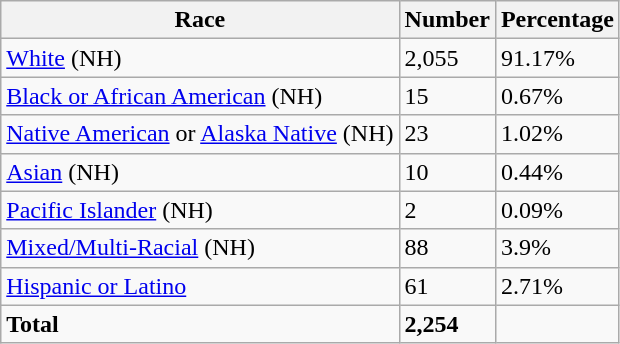<table class="wikitable">
<tr>
<th>Race</th>
<th>Number</th>
<th>Percentage</th>
</tr>
<tr>
<td><a href='#'>White</a> (NH)</td>
<td>2,055</td>
<td>91.17%</td>
</tr>
<tr>
<td><a href='#'>Black or African American</a> (NH)</td>
<td>15</td>
<td>0.67%</td>
</tr>
<tr>
<td><a href='#'>Native American</a> or <a href='#'>Alaska Native</a> (NH)</td>
<td>23</td>
<td>1.02%</td>
</tr>
<tr>
<td><a href='#'>Asian</a> (NH)</td>
<td>10</td>
<td>0.44%</td>
</tr>
<tr>
<td><a href='#'>Pacific Islander</a> (NH)</td>
<td>2</td>
<td>0.09%</td>
</tr>
<tr>
<td><a href='#'>Mixed/Multi-Racial</a> (NH)</td>
<td>88</td>
<td>3.9%</td>
</tr>
<tr>
<td><a href='#'>Hispanic or Latino</a></td>
<td>61</td>
<td>2.71%</td>
</tr>
<tr>
<td><strong>Total</strong></td>
<td><strong>2,254</strong></td>
<td></td>
</tr>
</table>
